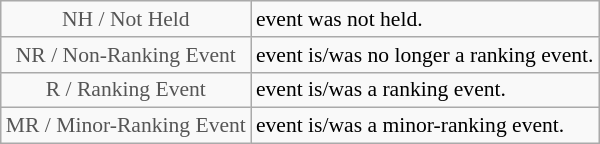<table class="wikitable" style="font-size:90%">
<tr>
<td style="text-align:center; color:#555555;" colspan="4">NH / Not Held</td>
<td>event was not held.</td>
</tr>
<tr>
<td style="text-align:center; color:#555555;" colspan="4">NR / Non-Ranking Event</td>
<td>event is/was no longer a ranking event.</td>
</tr>
<tr>
<td style="text-align:center; color:#555555;" colspan="4">R / Ranking Event</td>
<td>event is/was a ranking event.</td>
</tr>
<tr>
<td style="text-align:center; color:#555555;" colspan="4">MR / Minor-Ranking Event</td>
<td>event is/was a minor-ranking event.</td>
</tr>
</table>
